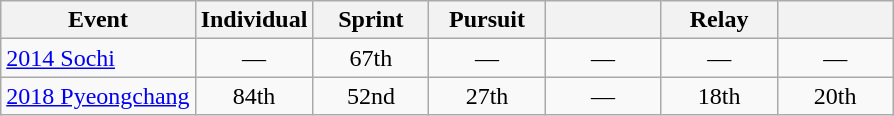<table class="wikitable" style="text-align: center;">
<tr ">
<th>Event</th>
<th style="width:70px;">Individual</th>
<th style="width:70px;">Sprint</th>
<th style="width:70px;">Pursuit</th>
<th style="width:70px;"></th>
<th style="width:70px;">Relay</th>
<th style="width:70px;"></th>
</tr>
<tr>
<td align=left> <a href='#'>2014 Sochi</a></td>
<td>—</td>
<td>67th</td>
<td>—</td>
<td>—</td>
<td>—</td>
<td>—</td>
</tr>
<tr>
<td align=left> <a href='#'>2018 Pyeongchang</a></td>
<td>84th</td>
<td>52nd</td>
<td>27th</td>
<td>—</td>
<td>18th</td>
<td>20th</td>
</tr>
</table>
